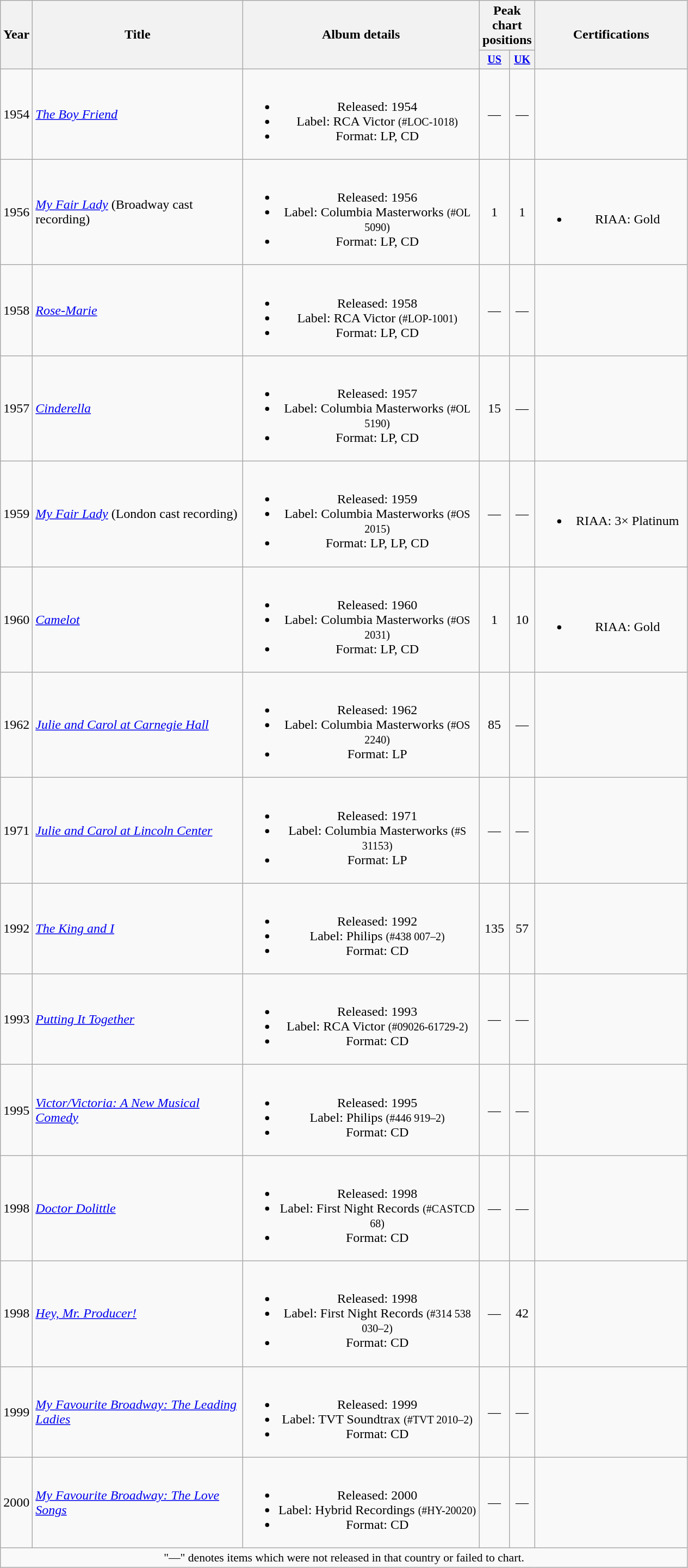<table class="wikitable" style="text-align:center;">
<tr>
<th rowspan="2" style="width:30px;">Year</th>
<th rowspan="2" style="width:250px;">Title</th>
<th rowspan="2" style="width:283px;">Album details</th>
<th colspan="2">Peak chart positions</th>
<th rowspan="2" style="width:180px;">Certifications</th>
</tr>
<tr style="font-size:smaller;">
<th style="width:20px;"><a href='#'>US</a><br></th>
<th style="width:20px;"><a href='#'>UK</a><br></th>
</tr>
<tr>
<td>1954</td>
<td align="left"><em><a href='#'>The Boy Friend</a></em></td>
<td><br><ul><li>Released: 1954</li><li>Label: RCA Victor <small>(#LOC-1018)</small></li><li>Format: LP, CD</li></ul></td>
<td>—</td>
<td>—</td>
<td></td>
</tr>
<tr>
<td>1956</td>
<td align="left"><em><a href='#'>My Fair Lady</a></em> (Broadway cast recording)</td>
<td><br><ul><li>Released: 1956</li><li>Label: Columbia Masterworks <small>(#OL 5090)</small></li><li>Format: LP, CD</li></ul></td>
<td>1</td>
<td>1</td>
<td><br><ul><li>RIAA: Gold</li></ul></td>
</tr>
<tr>
<td>1958</td>
<td align="left"><em><a href='#'>Rose-Marie</a></em></td>
<td><br><ul><li>Released: 1958</li><li>Label: RCA Victor <small>(#LOP-1001)</small></li><li>Format: LP, CD</li></ul></td>
<td>—</td>
<td>—</td>
<td></td>
</tr>
<tr>
<td>1957</td>
<td align="left"><em><a href='#'>Cinderella</a></em></td>
<td><br><ul><li>Released: 1957</li><li>Label: Columbia Masterworks <small>(#OL 5190)</small></li><li>Format: LP, CD</li></ul></td>
<td>15</td>
<td>—</td>
<td></td>
</tr>
<tr>
<td>1959</td>
<td align="left"><em><a href='#'>My Fair Lady</a></em> (London cast recording)</td>
<td><br><ul><li>Released: 1959</li><li>Label: Columbia Masterworks <small>(#OS 2015)</small></li><li>Format: LP, LP, CD</li></ul></td>
<td>—</td>
<td>—</td>
<td><br><ul><li>RIAA: 3× Platinum</li></ul></td>
</tr>
<tr>
<td>1960</td>
<td align="left"><em><a href='#'>Camelot</a></em></td>
<td><br><ul><li>Released: 1960</li><li>Label: Columbia Masterworks <small>(#OS 2031)</small></li><li>Format: LP, CD</li></ul></td>
<td>1</td>
<td>10</td>
<td><br><ul><li>RIAA: Gold</li></ul></td>
</tr>
<tr>
<td>1962</td>
<td align="left"><em><a href='#'>Julie and Carol at Carnegie Hall</a></em></td>
<td><br><ul><li>Released: 1962</li><li>Label: Columbia Masterworks <small>(#OS 2240)</small></li><li>Format: LP</li></ul></td>
<td>85</td>
<td>—</td>
<td></td>
</tr>
<tr>
<td>1971</td>
<td align="left"><em><a href='#'>Julie and Carol at Lincoln Center</a></em></td>
<td><br><ul><li>Released: 1971</li><li>Label: Columbia Masterworks <small>(#S 31153)</small></li><li>Format: LP</li></ul></td>
<td>—</td>
<td>—</td>
<td></td>
</tr>
<tr>
<td>1992</td>
<td align="left"><em><a href='#'>The King and I</a></em></td>
<td><br><ul><li>Released: 1992</li><li>Label: Philips <small>(#438 007–2)</small></li><li>Format: CD</li></ul></td>
<td>135</td>
<td>57</td>
<td></td>
</tr>
<tr>
<td>1993</td>
<td align="left"><em><a href='#'>Putting It Together</a></em></td>
<td><br><ul><li>Released: 1993</li><li>Label: RCA Victor <small>(#09026-61729-2)</small></li><li>Format: CD</li></ul></td>
<td>—</td>
<td>—</td>
<td></td>
</tr>
<tr>
<td>1995</td>
<td align="left"><em><a href='#'>Victor/Victoria: A New Musical Comedy</a></em></td>
<td><br><ul><li>Released: 1995</li><li>Label: Philips <small>(#446 919–2)</small></li><li>Format: CD</li></ul></td>
<td>—</td>
<td>—</td>
<td></td>
</tr>
<tr>
<td>1998</td>
<td align="left"><em><a href='#'>Doctor Dolittle</a></em></td>
<td><br><ul><li>Released: 1998</li><li>Label: First Night Records <small>(#CASTCD 68)</small></li><li>Format: CD</li></ul></td>
<td>—</td>
<td>—</td>
<td></td>
</tr>
<tr>
<td>1998</td>
<td align="left"><em><a href='#'>Hey, Mr. Producer!</a></em></td>
<td><br><ul><li>Released: 1998</li><li>Label: First Night Records <small>(#314 538 030–2)</small></li><li>Format: CD</li></ul></td>
<td>—</td>
<td>42</td>
<td></td>
</tr>
<tr>
<td>1999</td>
<td align="left"><em><a href='#'>My Favourite Broadway: The Leading Ladies</a></em></td>
<td><br><ul><li>Released: 1999</li><li>Label: TVT Soundtrax <small>(#TVT 2010–2)</small></li><li>Format: CD</li></ul></td>
<td>—</td>
<td>—</td>
<td></td>
</tr>
<tr>
<td>2000</td>
<td align="left"><em><a href='#'>My Favourite Broadway: The Love Songs</a></em></td>
<td><br><ul><li>Released: 2000</li><li>Label: Hybrid Recordings <small>(#HY-20020)</small></li><li>Format: CD</li></ul></td>
<td>—</td>
<td>—</td>
<td></td>
</tr>
<tr>
<td colspan="14" style="font-size:90%;">"—" denotes items which were not released in that country or failed to chart.</td>
</tr>
</table>
